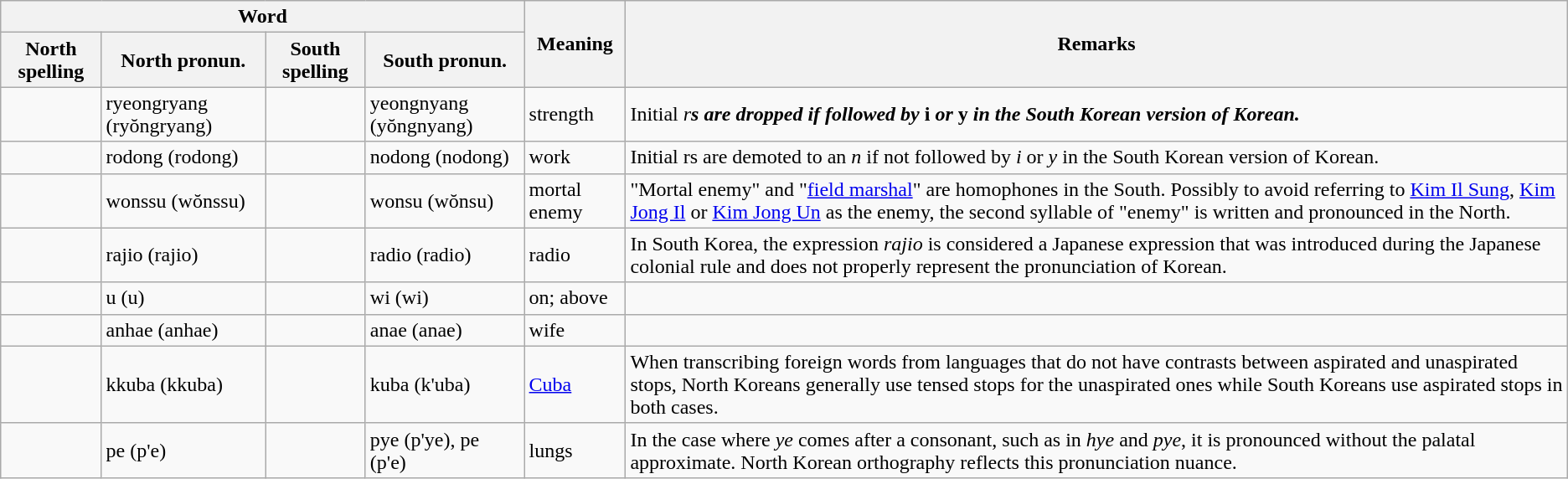<table class="wikitable">
<tr>
<th colspan="4">Word</th>
<th rowspan="2">Meaning</th>
<th rowspan="2">Remarks</th>
</tr>
<tr>
<th>North spelling</th>
<th>North pronun.</th>
<th>South spelling</th>
<th>South pronun.</th>
</tr>
<tr>
<td></td>
<td>ryeongryang (ryŏngryang)</td>
<td></td>
<td>yeongnyang (yŏngnyang)</td>
<td>strength</td>
<td>Initial <em>r<strong>s are dropped if followed by </em>i<em> or </em>y<em> in the South Korean version of Korean.</td>
</tr>
<tr>
<td></td>
<td>rodong (rodong)</td>
<td></td>
<td>nodong (nodong)</td>
<td>work</td>
<td>Initial </em>r</strong>s are demoted to an <em>n</em> if not followed by <em>i</em> or <em>y</em> in the South Korean version of Korean.</td>
</tr>
<tr>
<td></td>
<td>wonssu (wŏnssu)</td>
<td></td>
<td>wonsu (wŏnsu)</td>
<td>mortal enemy</td>
<td>"Mortal enemy" and "<a href='#'>field marshal</a>" are homophones in the South. Possibly to avoid referring to <a href='#'>Kim Il Sung</a>, <a href='#'>Kim Jong Il</a> or <a href='#'>Kim Jong Un</a> as the enemy, the second syllable of "enemy" is written and pronounced  in the North.</td>
</tr>
<tr>
<td></td>
<td>rajio (rajio)</td>
<td></td>
<td>radio (radio)</td>
<td>radio</td>
<td>In South Korea, the expression <em>rajio</em> is considered a Japanese expression that was introduced during the Japanese colonial rule and does not properly represent the pronunciation of Korean.</td>
</tr>
<tr>
<td></td>
<td>u (u)</td>
<td></td>
<td>wi (wi)</td>
<td>on; above</td>
<td></td>
</tr>
<tr>
<td></td>
<td>anhae (anhae)</td>
<td></td>
<td>anae (anae)</td>
<td>wife</td>
<td></td>
</tr>
<tr>
<td></td>
<td>kkuba (kkuba)</td>
<td></td>
<td>kuba (k'uba)</td>
<td><a href='#'>Cuba</a></td>
<td>When transcribing foreign words from languages that do not have contrasts between aspirated and unaspirated stops, North Koreans generally use tensed stops for the unaspirated ones while South Koreans use aspirated stops in both cases.</td>
</tr>
<tr>
<td></td>
<td>pe (p'e)</td>
<td></td>
<td>pye (p'ye), pe (p'e)</td>
<td>lungs</td>
<td>In the case where <em>ye</em> comes after a consonant, such as in <em>hye</em> and <em>pye</em>, it is pronounced without the palatal approximate. North Korean orthography reflects this pronunciation nuance.</td>
</tr>
</table>
